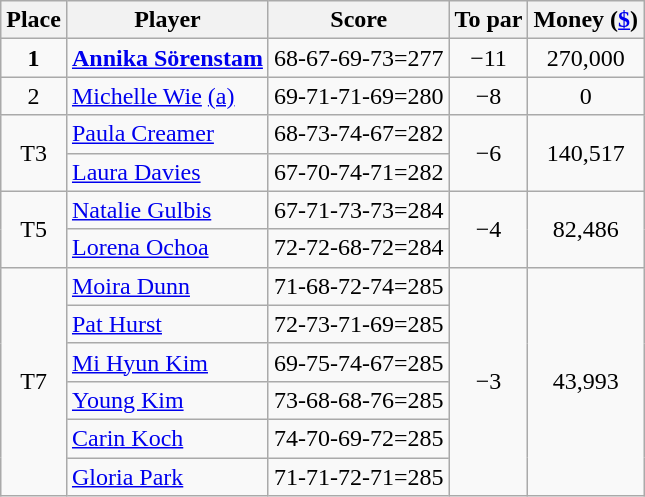<table class="wikitable">
<tr>
<th>Place</th>
<th>Player</th>
<th>Score</th>
<th>To par</th>
<th>Money (<a href='#'>$</a>)</th>
</tr>
<tr>
<td align=center><strong>1</strong></td>
<td> <strong><a href='#'>Annika Sörenstam</a></strong></td>
<td>68-67-69-73=277</td>
<td align=center>−11</td>
<td align=center>270,000</td>
</tr>
<tr>
<td align=center>2</td>
<td> <a href='#'>Michelle Wie</a> <a href='#'>(a)</a></td>
<td>69-71-71-69=280</td>
<td align=center>−8</td>
<td align=center>0</td>
</tr>
<tr>
<td align=center rowspan=2>T3</td>
<td> <a href='#'>Paula Creamer</a></td>
<td>68-73-74-67=282</td>
<td align=center rowspan=2>−6</td>
<td align=center rowspan=2>140,517</td>
</tr>
<tr>
<td> <a href='#'>Laura Davies</a></td>
<td>67-70-74-71=282</td>
</tr>
<tr>
<td align=center rowspan=2>T5</td>
<td> <a href='#'>Natalie Gulbis</a></td>
<td>67-71-73-73=284</td>
<td align=center rowspan=2>−4</td>
<td align=center rowspan=2>82,486</td>
</tr>
<tr>
<td> <a href='#'>Lorena Ochoa</a></td>
<td>72-72-68-72=284</td>
</tr>
<tr>
<td align=center rowspan=6>T7</td>
<td> <a href='#'>Moira Dunn</a></td>
<td>71-68-72-74=285</td>
<td align=center rowspan=6>−3</td>
<td align=center rowspan=6>43,993</td>
</tr>
<tr>
<td> <a href='#'>Pat Hurst</a></td>
<td>72-73-71-69=285</td>
</tr>
<tr>
<td> <a href='#'>Mi Hyun Kim</a></td>
<td>69-75-74-67=285</td>
</tr>
<tr>
<td> <a href='#'>Young Kim</a></td>
<td>73-68-68-76=285</td>
</tr>
<tr>
<td> <a href='#'>Carin Koch</a></td>
<td>74-70-69-72=285</td>
</tr>
<tr>
<td> <a href='#'>Gloria Park</a></td>
<td>71-71-72-71=285</td>
</tr>
</table>
